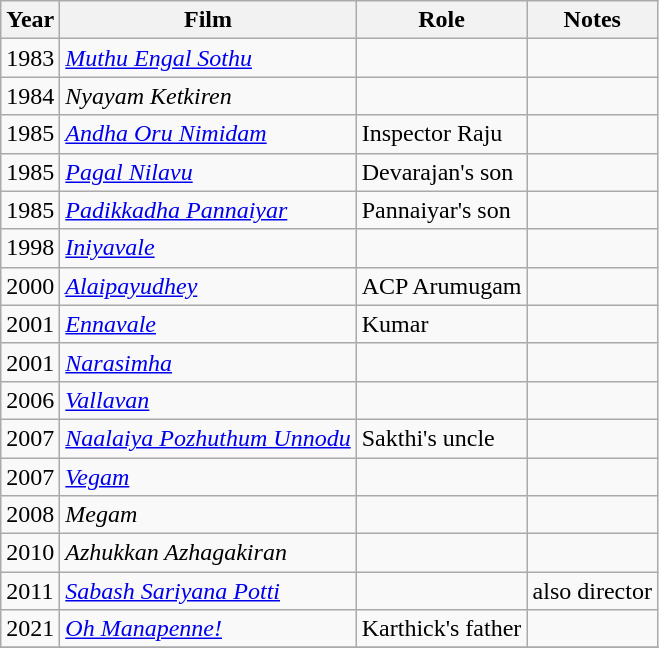<table class="wikitable sortable">
<tr>
<th>Year</th>
<th>Film</th>
<th>Role</th>
<th class="unsortable">Notes</th>
</tr>
<tr>
<td>1983</td>
<td><em><a href='#'>Muthu Engal Sothu</a></em></td>
<td></td>
<td></td>
</tr>
<tr>
<td>1984</td>
<td><em>Nyayam Ketkiren</em></td>
<td></td>
<td></td>
</tr>
<tr>
<td>1985</td>
<td><em><a href='#'>Andha Oru Nimidam</a></em></td>
<td>Inspector Raju</td>
<td></td>
</tr>
<tr>
<td>1985</td>
<td><em><a href='#'>Pagal Nilavu</a></em></td>
<td>Devarajan's son</td>
<td></td>
</tr>
<tr>
<td>1985</td>
<td><em><a href='#'>Padikkadha Pannaiyar</a></em></td>
<td>Pannaiyar's son</td>
<td></td>
</tr>
<tr>
<td>1998</td>
<td><em><a href='#'>Iniyavale</a></em></td>
<td></td>
<td></td>
</tr>
<tr>
<td>2000</td>
<td><em><a href='#'>Alaipayudhey</a></em></td>
<td>ACP Arumugam</td>
<td></td>
</tr>
<tr>
<td>2001</td>
<td><em><a href='#'>Ennavale</a></em></td>
<td>Kumar</td>
<td></td>
</tr>
<tr>
<td>2001</td>
<td><em><a href='#'>Narasimha</a></em></td>
<td></td>
<td></td>
</tr>
<tr>
<td>2006</td>
<td><em><a href='#'>Vallavan</a></em></td>
<td></td>
<td></td>
</tr>
<tr>
<td>2007</td>
<td><em><a href='#'>Naalaiya Pozhuthum Unnodu</a></em></td>
<td>Sakthi's uncle</td>
<td></td>
</tr>
<tr>
<td>2007</td>
<td><em><a href='#'>Vegam</a></em></td>
<td></td>
<td></td>
</tr>
<tr>
<td>2008</td>
<td><em>Megam</em></td>
<td></td>
<td></td>
</tr>
<tr>
<td>2010</td>
<td><em>Azhukkan Azhagakiran</em></td>
<td></td>
<td></td>
</tr>
<tr>
<td>2011</td>
<td><em><a href='#'>Sabash Sariyana Potti</a></em></td>
<td></td>
<td>also director</td>
</tr>
<tr>
<td>2021</td>
<td><em><a href='#'>Oh Manapenne!</a></em></td>
<td>Karthick's father</td>
<td></td>
</tr>
<tr>
</tr>
</table>
